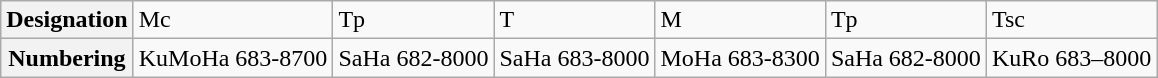<table class="wikitable">
<tr>
<th>Designation</th>
<td>Mc</td>
<td>Tp</td>
<td>T</td>
<td>M</td>
<td>Tp</td>
<td>Tsc</td>
</tr>
<tr>
<th>Numbering</th>
<td>KuMoHa 683-8700</td>
<td>SaHa 682-8000</td>
<td>SaHa 683-8000</td>
<td>MoHa 683-8300</td>
<td>SaHa 682-8000</td>
<td>KuRo 683–8000</td>
</tr>
</table>
